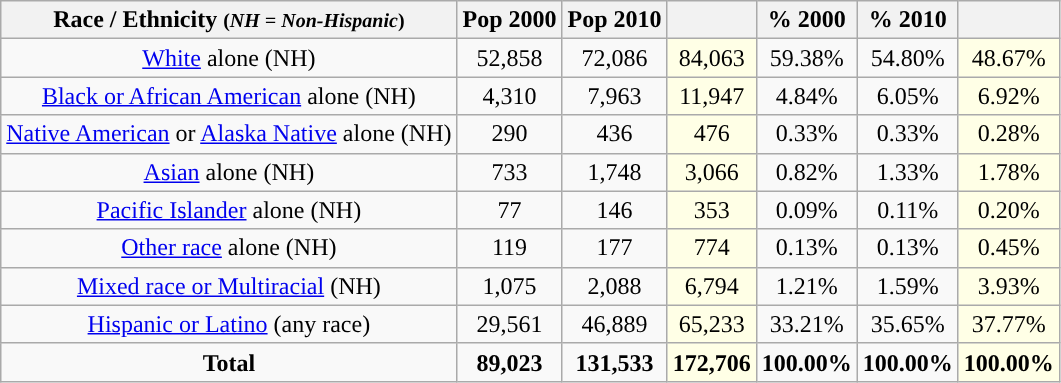<table class="wikitable" style="text-align:center;">
<tr>
<th>Race / Ethnicity <small>(<em>NH = Non-Hispanic</em>)</small></th>
<th>Pop 2000</th>
<th>Pop 2010</th>
<th></th>
<th>% 2000</th>
<th>% 2010</th>
<th></th>
</tr>
<tr>
<td><a href='#'>White</a> alone (NH)</td>
<td>52,858</td>
<td>72,086</td>
<td style='background: #ffffe6;'>84,063</td>
<td>59.38%</td>
<td>54.80%</td>
<td style='background: #ffffe6;'>48.67%</td>
</tr>
<tr>
<td><a href='#'>Black or African American</a> alone (NH)</td>
<td>4,310</td>
<td>7,963</td>
<td style='background: #ffffe6;'>11,947</td>
<td>4.84%</td>
<td>6.05%</td>
<td style='background: #ffffe6;'>6.92%</td>
</tr>
<tr>
<td><a href='#'>Native American</a> or <a href='#'>Alaska Native</a> alone (NH)</td>
<td>290</td>
<td>436</td>
<td style='background: #ffffe6;'>476</td>
<td>0.33%</td>
<td>0.33%</td>
<td style='background: #ffffe6;'>0.28%</td>
</tr>
<tr>
<td><a href='#'>Asian</a> alone (NH)</td>
<td>733</td>
<td>1,748</td>
<td style='background: #ffffe6;'>3,066</td>
<td>0.82%</td>
<td>1.33%</td>
<td style='background: #ffffe6;'>1.78%</td>
</tr>
<tr>
<td><a href='#'>Pacific Islander</a> alone (NH)</td>
<td>77</td>
<td>146</td>
<td style='background: #ffffe6;'>353</td>
<td>0.09%</td>
<td>0.11%</td>
<td style='background: #ffffe6;'>0.20%</td>
</tr>
<tr>
<td><a href='#'>Other race</a> alone (NH)</td>
<td>119</td>
<td>177</td>
<td style='background: #ffffe6;'>774</td>
<td>0.13%</td>
<td>0.13%</td>
<td style='background: #ffffe6;'>0.45%</td>
</tr>
<tr>
<td><a href='#'>Mixed race or Multiracial</a> (NH)</td>
<td>1,075</td>
<td>2,088</td>
<td style='background: #ffffe6;'>6,794</td>
<td>1.21%</td>
<td>1.59%</td>
<td style='background: #ffffe6;'>3.93%</td>
</tr>
<tr>
<td><a href='#'>Hispanic or Latino</a> (any race)</td>
<td>29,561</td>
<td>46,889</td>
<td style='background: #ffffe6;'>65,233</td>
<td>33.21%</td>
<td>35.65%</td>
<td style='background: #ffffe6;'>37.77%</td>
</tr>
<tr>
<td><strong>Total</strong></td>
<td><strong>89,023</strong></td>
<td><strong>131,533</strong></td>
<td style='background: #ffffe6;'><strong>172,706</strong></td>
<td><strong>100.00%</strong></td>
<td><strong>100.00%</strong></td>
<td style='background: #ffffe6;'><strong>100.00%</strong></td>
</tr>
</table>
